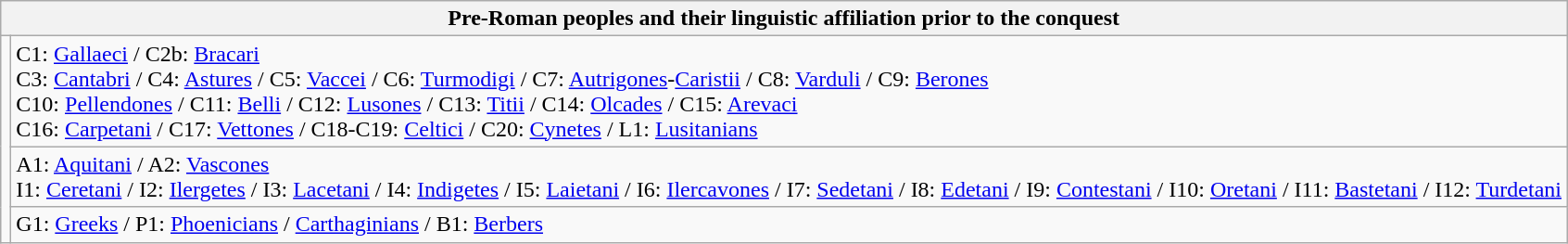<table class="wikitable">
<tr>
<th colspan="2">Pre-Roman peoples and their linguistic affiliation prior to the conquest</th>
</tr>
<tr>
<td rowspan="3"></td>
<td>C1: <a href='#'>Gallaeci</a> / C2b: <a href='#'>Bracari</a> <br> C3: <a href='#'>Cantabri</a> / C4: <a href='#'>Astures</a> / C5: <a href='#'>Vaccei</a> / C6: <a href='#'>Turmodigi</a> / C7: <a href='#'>Autrigones</a>-<a href='#'>Caristii</a> / C8: <a href='#'>Varduli</a> / C9: <a href='#'>Berones</a> <br> C10: <a href='#'>Pellendones</a> / C11: <a href='#'>Belli</a> / C12: <a href='#'>Lusones</a> / C13: <a href='#'>Titii</a> / C14: <a href='#'>Olcades</a> / C15: <a href='#'>Arevaci</a> <br> C16: <a href='#'>Carpetani</a> / C17: <a href='#'>Vettones</a> / C18-C19: <a href='#'>Celtici</a> / C20: <a href='#'>Cynetes</a> / L1: <a href='#'>Lusitanians</a></td>
</tr>
<tr>
<td>A1: <a href='#'>Aquitani</a> / A2: <a href='#'>Vascones</a><br> I1: <a href='#'>Ceretani</a> / I2: <a href='#'>Ilergetes</a> / I3: <a href='#'>Lacetani</a> / I4: <a href='#'>Indigetes</a> / I5: <a href='#'>Laietani</a> / I6: <a href='#'>Ilercavones</a> / I7: <a href='#'>Sedetani</a> / I8: <a href='#'>Edetani</a> / I9: <a href='#'>Contestani</a> / I10: <a href='#'>Oretani</a> / I11: <a href='#'>Bastetani</a> / I12: <a href='#'>Turdetani</a></td>
</tr>
<tr>
<td>G1: <a href='#'>Greeks</a>  / P1: <a href='#'>Phoenicians</a> / <a href='#'>Carthaginians</a> / B1: <a href='#'>Berbers</a></td>
</tr>
</table>
